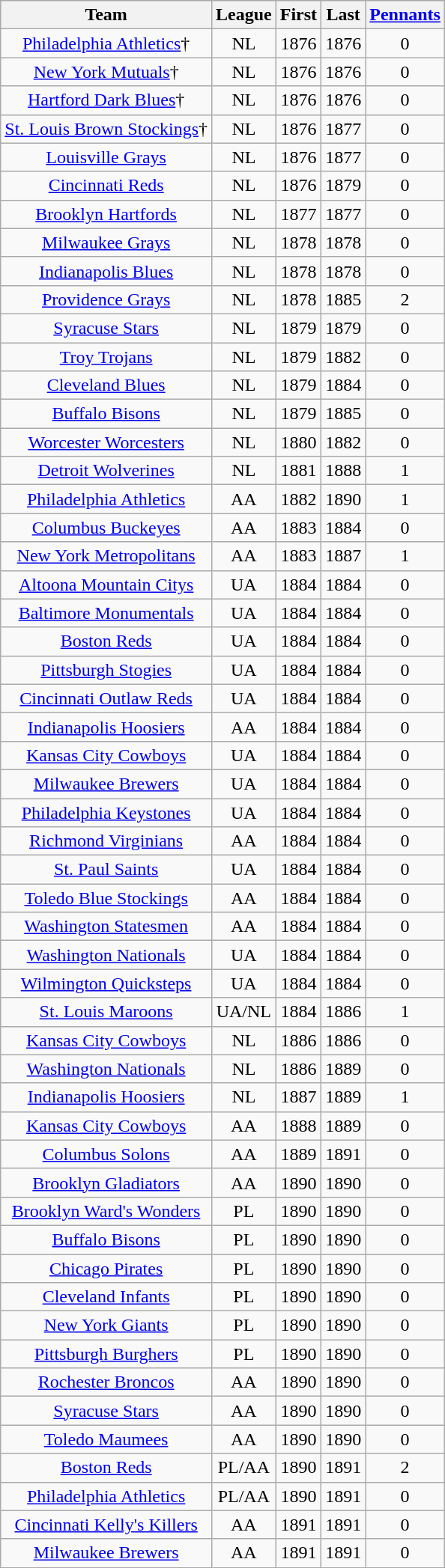<table class="wikitable sortable" style="text-align:center;">
<tr style="font-weight:bold; background:#ddd;"|>
<th scope="col">Team</th>
<th scope="col">League</th>
<th scope="col">First</th>
<th scope="col">Last</th>
<th scope="col"><a href='#'>Pennants</a></th>
</tr>
<tr>
<td scope="row"><a href='#'>Philadelphia Athletics</a>†</td>
<td>NL</td>
<td>1876</td>
<td>1876</td>
<td>0</td>
</tr>
<tr>
<td scope="row"><a href='#'>New York Mutuals</a>†</td>
<td>NL</td>
<td>1876</td>
<td>1876</td>
<td>0</td>
</tr>
<tr>
<td scope="row"><a href='#'>Hartford Dark Blues</a>†</td>
<td>NL</td>
<td>1876</td>
<td>1876</td>
<td>0</td>
</tr>
<tr>
<td scope="row"><a href='#'>St. Louis Brown Stockings</a>†</td>
<td>NL</td>
<td>1876</td>
<td>1877</td>
<td>0</td>
</tr>
<tr>
<td scope="row"><a href='#'>Louisville Grays</a></td>
<td>NL</td>
<td>1876</td>
<td>1877</td>
<td>0</td>
</tr>
<tr>
<td scope="row"><a href='#'>Cincinnati Reds</a></td>
<td>NL</td>
<td>1876</td>
<td>1879</td>
<td>0</td>
</tr>
<tr>
<td scope="row"><a href='#'>Brooklyn Hartfords</a></td>
<td>NL</td>
<td>1877</td>
<td>1877</td>
<td>0</td>
</tr>
<tr>
<td scope="row"><a href='#'>Milwaukee Grays</a></td>
<td>NL</td>
<td>1878</td>
<td>1878</td>
<td>0</td>
</tr>
<tr>
<td scope="row"><a href='#'>Indianapolis Blues</a></td>
<td>NL</td>
<td>1878</td>
<td>1878</td>
<td>0</td>
</tr>
<tr>
<td scope="row"><a href='#'>Providence Grays</a></td>
<td>NL</td>
<td>1878</td>
<td>1885</td>
<td>2</td>
</tr>
<tr>
<td scope="row"><a href='#'>Syracuse Stars</a></td>
<td>NL</td>
<td>1879</td>
<td>1879</td>
<td>0</td>
</tr>
<tr>
<td scope="row"><a href='#'>Troy Trojans</a></td>
<td>NL</td>
<td>1879</td>
<td>1882</td>
<td>0</td>
</tr>
<tr>
<td scope="row"><a href='#'>Cleveland Blues</a></td>
<td>NL</td>
<td>1879</td>
<td>1884</td>
<td>0</td>
</tr>
<tr>
<td scope="row"><a href='#'>Buffalo Bisons</a></td>
<td>NL</td>
<td>1879</td>
<td>1885</td>
<td>0</td>
</tr>
<tr>
<td scope="row"><a href='#'>Worcester Worcesters</a></td>
<td>NL</td>
<td>1880</td>
<td>1882</td>
<td>0</td>
</tr>
<tr>
<td scope="row"><a href='#'>Detroit Wolverines</a></td>
<td>NL</td>
<td>1881</td>
<td>1888</td>
<td>1</td>
</tr>
<tr>
<td scope="row"><a href='#'>Philadelphia Athletics</a></td>
<td>AA</td>
<td>1882</td>
<td>1890</td>
<td>1</td>
</tr>
<tr>
<td scope="row"><a href='#'>Columbus Buckeyes</a></td>
<td>AA</td>
<td>1883</td>
<td>1884</td>
<td>0</td>
</tr>
<tr>
<td scope="row"><a href='#'>New York Metropolitans</a></td>
<td>AA</td>
<td>1883</td>
<td>1887</td>
<td>1</td>
</tr>
<tr>
<td scope="row"><a href='#'>Altoona Mountain Citys</a></td>
<td>UA</td>
<td>1884</td>
<td>1884</td>
<td>0</td>
</tr>
<tr>
<td scope="row"><a href='#'>Baltimore Monumentals</a></td>
<td>UA</td>
<td>1884</td>
<td>1884</td>
<td>0</td>
</tr>
<tr>
<td scope="row"><a href='#'>Boston Reds</a></td>
<td>UA</td>
<td>1884</td>
<td>1884</td>
<td>0</td>
</tr>
<tr>
<td scope="row"><a href='#'>Pittsburgh Stogies</a></td>
<td>UA</td>
<td>1884</td>
<td>1884</td>
<td>0</td>
</tr>
<tr>
<td scope="row"><a href='#'>Cincinnati Outlaw Reds</a></td>
<td>UA</td>
<td>1884</td>
<td>1884</td>
<td>0</td>
</tr>
<tr>
<td scope="row"><a href='#'>Indianapolis Hoosiers</a></td>
<td>AA</td>
<td>1884</td>
<td>1884</td>
<td>0</td>
</tr>
<tr>
<td scope="row"><a href='#'>Kansas City Cowboys</a></td>
<td>UA</td>
<td>1884</td>
<td>1884</td>
<td>0</td>
</tr>
<tr>
<td scope="row"><a href='#'>Milwaukee Brewers</a></td>
<td>UA</td>
<td>1884</td>
<td>1884</td>
<td>0</td>
</tr>
<tr>
<td scope="row"><a href='#'>Philadelphia Keystones</a></td>
<td>UA</td>
<td>1884</td>
<td>1884</td>
<td>0</td>
</tr>
<tr>
<td scope="row"><a href='#'>Richmond Virginians</a></td>
<td>AA</td>
<td>1884</td>
<td>1884</td>
<td>0</td>
</tr>
<tr>
<td scope="row"><a href='#'>St. Paul Saints</a></td>
<td>UA</td>
<td>1884</td>
<td>1884</td>
<td>0</td>
</tr>
<tr>
<td scope="row"><a href='#'>Toledo Blue Stockings</a></td>
<td>AA</td>
<td>1884</td>
<td>1884</td>
<td>0</td>
</tr>
<tr>
<td scope="row"><a href='#'>Washington Statesmen</a></td>
<td>AA</td>
<td>1884</td>
<td>1884</td>
<td>0</td>
</tr>
<tr>
<td scope="row"><a href='#'>Washington Nationals</a></td>
<td>UA</td>
<td>1884</td>
<td>1884</td>
<td>0</td>
</tr>
<tr>
<td scope="row"><a href='#'>Wilmington Quicksteps</a></td>
<td>UA</td>
<td>1884</td>
<td>1884</td>
<td>0</td>
</tr>
<tr>
<td scope="row"><a href='#'>St. Louis Maroons</a></td>
<td>UA/NL</td>
<td>1884</td>
<td>1886</td>
<td>1</td>
</tr>
<tr>
<td scope="row"><a href='#'>Kansas City Cowboys</a></td>
<td>NL</td>
<td>1886</td>
<td>1886</td>
<td>0</td>
</tr>
<tr>
<td scope="row"><a href='#'>Washington Nationals</a></td>
<td>NL</td>
<td>1886</td>
<td>1889</td>
<td>0</td>
</tr>
<tr>
<td scope="row"><a href='#'>Indianapolis Hoosiers</a></td>
<td>NL</td>
<td>1887</td>
<td>1889</td>
<td>1</td>
</tr>
<tr>
<td scope="row"><a href='#'>Kansas City Cowboys</a></td>
<td>AA</td>
<td>1888</td>
<td>1889</td>
<td>0</td>
</tr>
<tr>
<td scope="row"><a href='#'>Columbus Solons</a></td>
<td>AA</td>
<td>1889</td>
<td>1891</td>
<td>0</td>
</tr>
<tr>
<td scope="row"><a href='#'>Brooklyn Gladiators</a></td>
<td>AA</td>
<td>1890</td>
<td>1890</td>
<td>0</td>
</tr>
<tr>
<td scope="row"><a href='#'>Brooklyn Ward's Wonders</a></td>
<td>PL</td>
<td>1890</td>
<td>1890</td>
<td>0</td>
</tr>
<tr>
<td scope="row"><a href='#'>Buffalo Bisons</a></td>
<td>PL</td>
<td>1890</td>
<td>1890</td>
<td>0</td>
</tr>
<tr>
<td scope="row"><a href='#'>Chicago Pirates</a></td>
<td>PL</td>
<td>1890</td>
<td>1890</td>
<td>0</td>
</tr>
<tr>
<td scope="row"><a href='#'>Cleveland Infants</a></td>
<td>PL</td>
<td>1890</td>
<td>1890</td>
<td>0</td>
</tr>
<tr>
<td scope="row"><a href='#'>New York Giants</a></td>
<td>PL</td>
<td>1890</td>
<td>1890</td>
<td>0</td>
</tr>
<tr>
<td scope="row"><a href='#'>Pittsburgh Burghers</a></td>
<td>PL</td>
<td>1890</td>
<td>1890</td>
<td>0</td>
</tr>
<tr>
<td scope="row"><a href='#'>Rochester Broncos</a></td>
<td>AA</td>
<td>1890</td>
<td>1890</td>
<td>0</td>
</tr>
<tr>
<td scope="row"><a href='#'>Syracuse Stars</a></td>
<td>AA</td>
<td>1890</td>
<td>1890</td>
<td>0</td>
</tr>
<tr>
<td scope="row"><a href='#'>Toledo Maumees</a></td>
<td>AA</td>
<td>1890</td>
<td>1890</td>
<td>0</td>
</tr>
<tr>
<td scope="row"><a href='#'>Boston Reds</a></td>
<td>PL/AA</td>
<td>1890</td>
<td>1891</td>
<td>2</td>
</tr>
<tr>
<td scope="row"><a href='#'>Philadelphia Athletics</a></td>
<td>PL/AA</td>
<td>1890</td>
<td>1891</td>
<td>0</td>
</tr>
<tr>
<td scope="row"><a href='#'>Cincinnati Kelly's Killers</a></td>
<td>AA</td>
<td>1891</td>
<td>1891</td>
<td>0</td>
</tr>
<tr>
<td scope="row"><a href='#'>Milwaukee Brewers</a></td>
<td>AA</td>
<td>1891</td>
<td>1891</td>
<td>0</td>
</tr>
</table>
